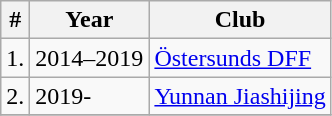<table class="wikitable">
<tr>
<th>#</th>
<th>Year</th>
<th>Club</th>
</tr>
<tr>
<td>1.</td>
<td>2014–2019</td>
<td><a href='#'>Östersunds DFF</a></td>
</tr>
<tr>
<td>2.</td>
<td>2019-</td>
<td><a href='#'>Yunnan Jiashijing</a></td>
</tr>
<tr>
</tr>
</table>
